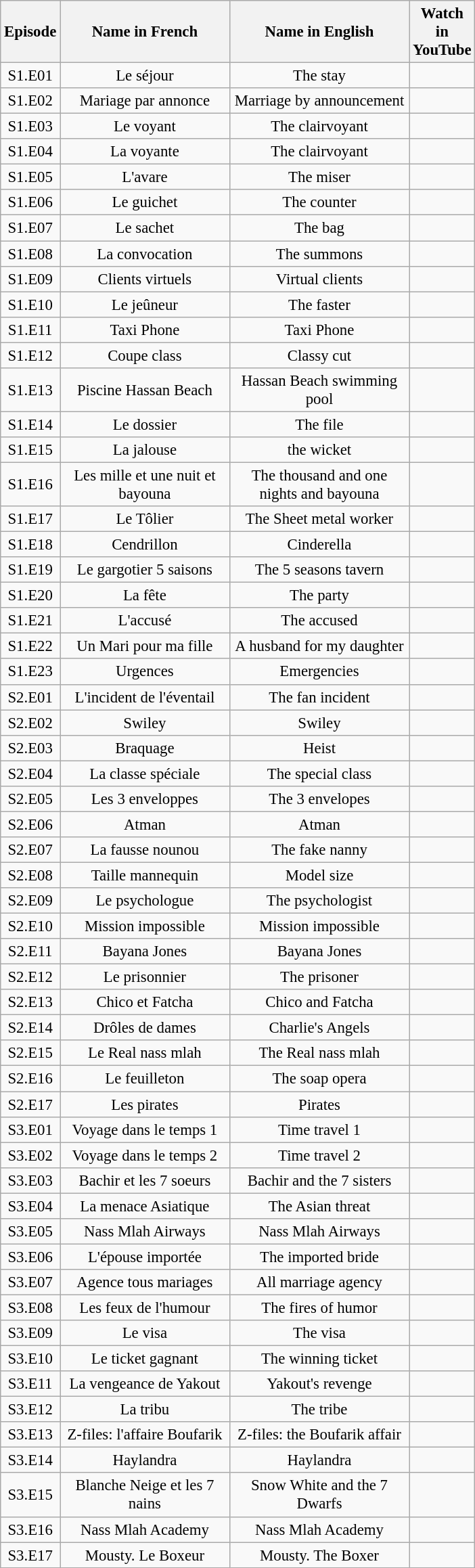<table class="wikitable sortable" style="text-align: center; font-size:95%;">
<tr>
<th width="20">Episode</th>
<th width="160">Name in French</th>
<th width="170">Name in English</th>
<th width="50">Watch in YouTube</th>
</tr>
<tr>
<td>S1.E01</td>
<td>Le séjour</td>
<td>The stay</td>
<td></td>
</tr>
<tr>
<td>S1.E02</td>
<td>Mariage par annonce</td>
<td>Marriage by announcement</td>
<td></td>
</tr>
<tr>
<td>S1.E03</td>
<td>Le voyant</td>
<td>The clairvoyant</td>
<td></td>
</tr>
<tr>
<td>S1.E04</td>
<td>La voyante</td>
<td>The clairvoyant</td>
<td></td>
</tr>
<tr>
<td>S1.E05</td>
<td>L'avare</td>
<td>The miser</td>
<td></td>
</tr>
<tr>
<td>S1.E06</td>
<td>Le guichet</td>
<td>The counter</td>
<td></td>
</tr>
<tr>
<td>S1.E07</td>
<td>Le sachet</td>
<td>The bag</td>
<td></td>
</tr>
<tr>
<td>S1.E08</td>
<td>La convocation</td>
<td>The summons</td>
<td></td>
</tr>
<tr>
<td>S1.E09</td>
<td>Clients virtuels</td>
<td>Virtual clients</td>
<td></td>
</tr>
<tr>
<td>S1.E10</td>
<td>Le jeûneur</td>
<td>The faster</td>
<td></td>
</tr>
<tr>
<td>S1.E11</td>
<td>Taxi Phone</td>
<td>Taxi Phone</td>
<td></td>
</tr>
<tr>
<td>S1.E12</td>
<td>Coupe class</td>
<td>Classy cut</td>
<td></td>
</tr>
<tr>
<td>S1.E13</td>
<td>Piscine Hassan Beach</td>
<td>Hassan Beach swimming pool</td>
<td></td>
</tr>
<tr>
<td>S1.E14</td>
<td>Le dossier</td>
<td>The file</td>
<td></td>
</tr>
<tr>
<td>S1.E15</td>
<td>La jalouse</td>
<td>the wicket</td>
<td></td>
</tr>
<tr>
<td>S1.E16</td>
<td>Les mille et une nuit et bayouna</td>
<td>The thousand and one nights and bayouna</td>
<td></td>
</tr>
<tr>
<td>S1.E17</td>
<td>Le Tôlier</td>
<td>The Sheet metal worker</td>
<td></td>
</tr>
<tr>
<td>S1.E18</td>
<td>Cendrillon</td>
<td>Cinderella</td>
<td></td>
</tr>
<tr>
<td>S1.E19</td>
<td>Le gargotier 5 saisons</td>
<td>The 5 seasons tavern</td>
<td></td>
</tr>
<tr>
<td>S1.E20</td>
<td>La fête</td>
<td>The party</td>
<td></td>
</tr>
<tr>
<td>S1.E21</td>
<td>L'accusé</td>
<td>The accused</td>
<td></td>
</tr>
<tr>
<td>S1.E22</td>
<td>Un Mari pour ma fille</td>
<td>A husband for my daughter</td>
<td></td>
</tr>
<tr>
<td>S1.E23</td>
<td>Urgences</td>
<td>Emergencies</td>
<td></td>
</tr>
<tr>
<td>S2.E01</td>
<td>L'incident de l'éventail</td>
<td>The fan incident</td>
<td></td>
</tr>
<tr>
<td>S2.E02</td>
<td>Swiley</td>
<td>Swiley</td>
<td></td>
</tr>
<tr>
<td>S2.E03</td>
<td>Braquage</td>
<td>Heist</td>
<td></td>
</tr>
<tr>
<td>S2.E04</td>
<td>La classe spéciale</td>
<td>The special class</td>
<td></td>
</tr>
<tr>
<td>S2.E05</td>
<td>Les 3 enveloppes</td>
<td>The 3 envelopes</td>
<td></td>
</tr>
<tr>
<td>S2.E06</td>
<td>Atman</td>
<td>Atman</td>
<td></td>
</tr>
<tr>
<td>S2.E07</td>
<td>La fausse nounou</td>
<td>The fake nanny</td>
<td></td>
</tr>
<tr>
<td>S2.E08</td>
<td>Taille mannequin</td>
<td>Model size</td>
<td></td>
</tr>
<tr>
<td>S2.E09</td>
<td>Le psychologue</td>
<td>The psychologist</td>
<td></td>
</tr>
<tr>
<td>S2.E10</td>
<td>Mission impossible</td>
<td>Mission impossible</td>
<td></td>
</tr>
<tr>
<td>S2.E11</td>
<td>Bayana Jones</td>
<td>Bayana Jones</td>
<td></td>
</tr>
<tr>
<td>S2.E12</td>
<td>Le prisonnier</td>
<td>The prisoner</td>
<td></td>
</tr>
<tr>
<td>S2.E13</td>
<td>Chico et Fatcha</td>
<td>Chico and Fatcha</td>
<td></td>
</tr>
<tr>
<td>S2.E14</td>
<td>Drôles de dames</td>
<td>Charlie's Angels</td>
<td></td>
</tr>
<tr>
<td>S2.E15</td>
<td>Le Real nass mlah</td>
<td>The Real nass mlah</td>
<td></td>
</tr>
<tr>
<td>S2.E16</td>
<td>Le feuilleton</td>
<td>The soap opera</td>
<td></td>
</tr>
<tr>
<td>S2.E17</td>
<td>Les pirates</td>
<td>Pirates</td>
<td></td>
</tr>
<tr>
<td>S3.E01</td>
<td>Voyage dans le temps 1</td>
<td>Time travel 1</td>
<td></td>
</tr>
<tr>
<td>S3.E02</td>
<td>Voyage dans le temps 2</td>
<td>Time travel 2</td>
<td></td>
</tr>
<tr>
<td>S3.E03</td>
<td>Bachir et les 7 soeurs</td>
<td>Bachir and the 7 sisters</td>
<td></td>
</tr>
<tr>
<td>S3.E04</td>
<td>La menace Asiatique</td>
<td>The Asian threat</td>
<td></td>
</tr>
<tr>
<td>S3.E05</td>
<td>Nass Mlah Airways</td>
<td>Nass Mlah Airways</td>
<td></td>
</tr>
<tr>
<td>S3.E06</td>
<td>L'épouse importée</td>
<td>The imported bride</td>
<td></td>
</tr>
<tr>
<td>S3.E07</td>
<td>Agence tous mariages</td>
<td>All marriage agency</td>
<td></td>
</tr>
<tr>
<td>S3.E08</td>
<td>Les feux de l'humour</td>
<td>The fires of humor</td>
<td></td>
</tr>
<tr>
<td>S3.E09</td>
<td>Le visa</td>
<td>The visa</td>
<td></td>
</tr>
<tr>
<td>S3.E10</td>
<td>Le ticket gagnant</td>
<td>The winning ticket</td>
<td></td>
</tr>
<tr>
<td>S3.E11</td>
<td>La vengeance de Yakout</td>
<td>Yakout's revenge</td>
<td></td>
</tr>
<tr>
<td>S3.E12</td>
<td>La tribu</td>
<td>The tribe</td>
<td></td>
</tr>
<tr>
<td>S3.E13</td>
<td>Z-files: l'affaire Boufarik</td>
<td>Z-files: the Boufarik affair</td>
<td></td>
</tr>
<tr>
<td>S3.E14</td>
<td>Haylandra</td>
<td>Haylandra</td>
<td></td>
</tr>
<tr>
<td>S3.E15</td>
<td>Blanche Neige et les 7 nains</td>
<td>Snow White and the 7 Dwarfs</td>
<td></td>
</tr>
<tr>
<td>S3.E16</td>
<td>Nass Mlah Academy</td>
<td>Nass Mlah Academy</td>
<td></td>
</tr>
<tr>
<td>S3.E17</td>
<td>Mousty. Le Boxeur</td>
<td>Mousty. The Boxer</td>
<td></td>
</tr>
</table>
